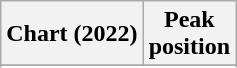<table class="wikitable sortable plainrowheaders" style="text-align:center">
<tr>
<th scope="col">Chart (2022)</th>
<th scope="col">Peak<br>position</th>
</tr>
<tr>
</tr>
<tr>
</tr>
<tr>
</tr>
<tr>
</tr>
<tr>
</tr>
</table>
